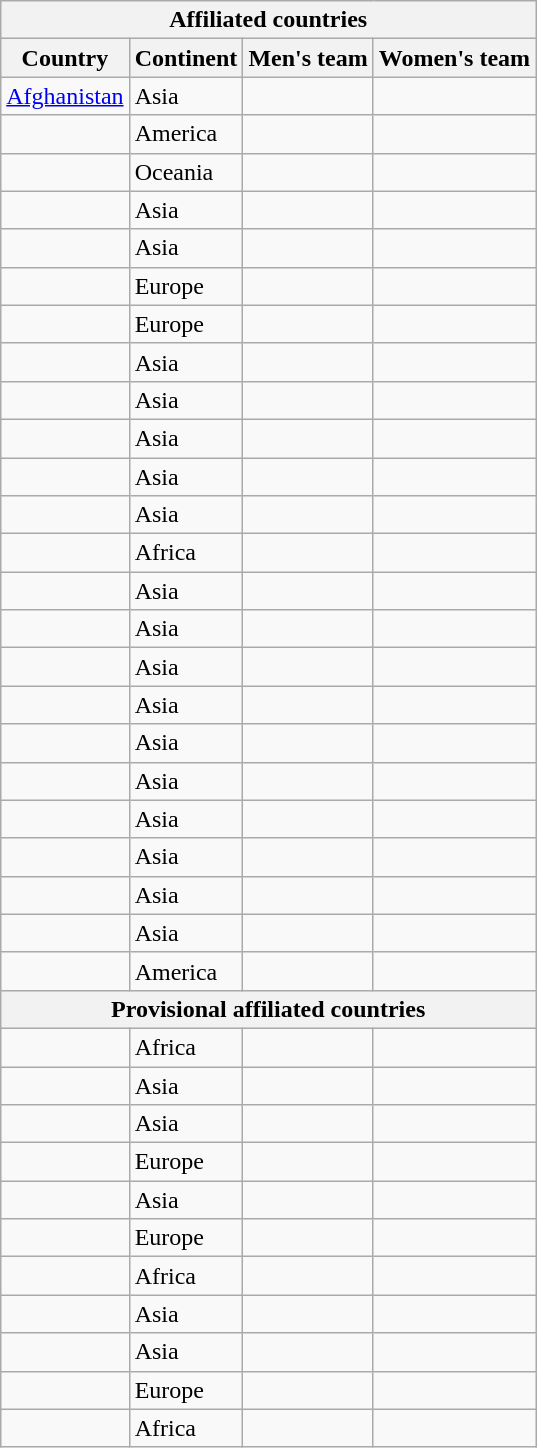<table class="wikitable sortable">
<tr>
<th colspan="4" style="text-align:center;"><strong>Affiliated countries</strong></th>
</tr>
<tr>
<th>Country</th>
<th>Continent</th>
<th>Men's team</th>
<th>Women's team</th>
</tr>
<tr>
<td> <a href='#'>Afghanistan</a></td>
<td>Asia</td>
<td></td>
<td></td>
</tr>
<tr>
<td></td>
<td>America</td>
<td></td>
<td></td>
</tr>
<tr>
<td></td>
<td>Oceania</td>
<td></td>
<td></td>
</tr>
<tr>
<td></td>
<td>Asia</td>
<td></td>
<td></td>
</tr>
<tr>
<td></td>
<td>Asia</td>
<td></td>
<td></td>
</tr>
<tr>
<td></td>
<td>Europe</td>
<td></td>
<td></td>
</tr>
<tr>
<td></td>
<td>Europe</td>
<td></td>
<td></td>
</tr>
<tr>
<td></td>
<td>Asia</td>
<td></td>
<td></td>
</tr>
<tr>
<td></td>
<td>Asia</td>
<td></td>
<td></td>
</tr>
<tr>
<td></td>
<td>Asia</td>
<td></td>
<td></td>
</tr>
<tr>
<td></td>
<td>Asia</td>
<td></td>
<td></td>
</tr>
<tr>
<td></td>
<td>Asia</td>
<td></td>
<td></td>
</tr>
<tr>
<td></td>
<td>Africa</td>
<td></td>
<td></td>
</tr>
<tr>
<td></td>
<td>Asia</td>
<td></td>
<td></td>
</tr>
<tr>
<td></td>
<td>Asia</td>
<td></td>
<td></td>
</tr>
<tr>
<td></td>
<td>Asia</td>
<td></td>
<td></td>
</tr>
<tr>
<td></td>
<td>Asia</td>
<td></td>
<td></td>
</tr>
<tr>
<td></td>
<td>Asia</td>
<td></td>
<td></td>
</tr>
<tr>
<td></td>
<td>Asia</td>
<td></td>
<td></td>
</tr>
<tr>
<td></td>
<td>Asia</td>
<td></td>
<td></td>
</tr>
<tr>
<td></td>
<td>Asia</td>
<td></td>
<td></td>
</tr>
<tr>
<td></td>
<td>Asia</td>
<td></td>
<td></td>
</tr>
<tr>
<td></td>
<td>Asia</td>
<td></td>
<td></td>
</tr>
<tr>
<td></td>
<td>America</td>
<td></td>
<td></td>
</tr>
<tr>
<th colspan="4" style="text-align:center;"><strong>Provisional affiliated countries</strong></th>
</tr>
<tr>
<td></td>
<td>Africa</td>
<td></td>
<td></td>
</tr>
<tr>
<td></td>
<td>Asia</td>
<td></td>
<td></td>
</tr>
<tr>
<td></td>
<td>Asia</td>
<td></td>
<td></td>
</tr>
<tr>
<td></td>
<td>Europe</td>
<td></td>
<td></td>
</tr>
<tr>
<td></td>
<td>Asia</td>
<td></td>
<td></td>
</tr>
<tr>
<td></td>
<td>Europe</td>
<td></td>
<td></td>
</tr>
<tr>
<td></td>
<td>Africa</td>
<td></td>
<td></td>
</tr>
<tr>
<td></td>
<td>Asia</td>
<td></td>
<td></td>
</tr>
<tr>
<td></td>
<td>Asia</td>
<td></td>
<td></td>
</tr>
<tr>
<td></td>
<td>Europe</td>
<td></td>
<td></td>
</tr>
<tr>
<td></td>
<td>Africa</td>
<td></td>
<td></td>
</tr>
</table>
